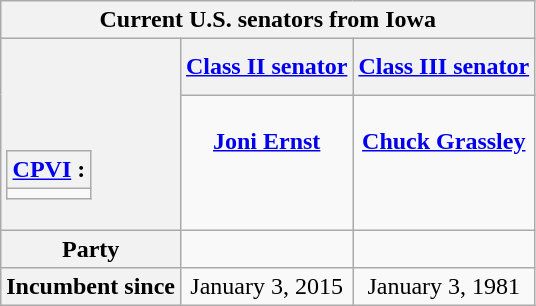<table class="wikitable floatright" style="text-align: center;">
<tr>
<th colspan=3>Current U.S. senators from Iowa</th>
</tr>
<tr>
<th rowspan=2><br><br><br><table class="wikitable">
<tr>
<th><a href='#'>CPVI</a> :</th>
</tr>
<tr>
<td></td>
</tr>
</table>
</th>
<th><a href='#'>Class II senator</a></th>
<th><a href='#'>Class III senator</a></th>
</tr>
<tr style="vertical-align: top;">
<td><br><strong><a href='#'>Joni Ernst</a></strong><br><br></td>
<td><br><strong><a href='#'>Chuck Grassley</a></strong><br><br></td>
</tr>
<tr>
<th>Party</th>
<td></td>
<td></td>
</tr>
<tr>
<th>Incumbent since</th>
<td>January 3, 2015</td>
<td>January 3, 1981</td>
</tr>
</table>
